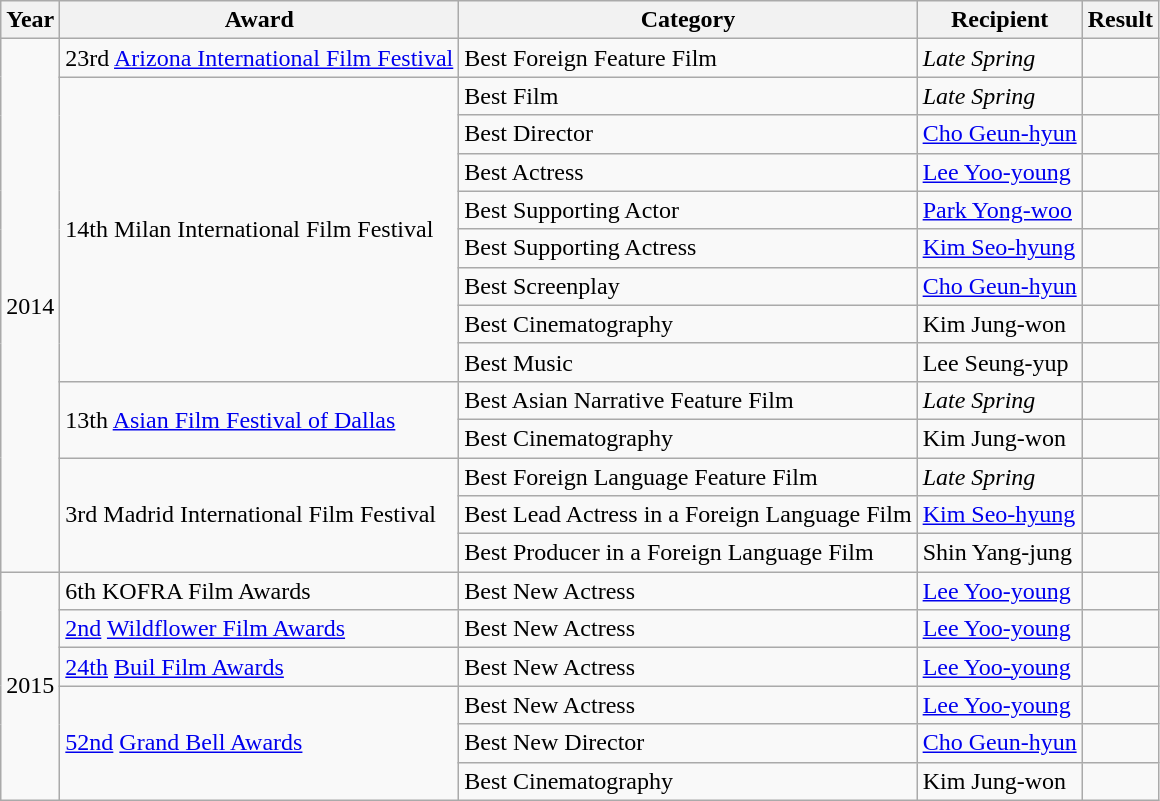<table class="wikitable">
<tr>
<th>Year</th>
<th>Award</th>
<th>Category</th>
<th>Recipient</th>
<th>Result</th>
</tr>
<tr>
<td rowspan=14>2014</td>
<td>23rd <a href='#'>Arizona International Film Festival</a></td>
<td>Best Foreign Feature Film</td>
<td><em>Late Spring</em></td>
<td></td>
</tr>
<tr>
<td rowspan=8>14th Milan International Film Festival</td>
<td>Best Film</td>
<td><em>Late Spring</em></td>
<td></td>
</tr>
<tr>
<td>Best Director</td>
<td><a href='#'>Cho Geun-hyun</a></td>
<td></td>
</tr>
<tr>
<td>Best Actress</td>
<td><a href='#'>Lee Yoo-young</a></td>
<td></td>
</tr>
<tr>
<td>Best Supporting Actor</td>
<td><a href='#'>Park Yong-woo</a></td>
<td></td>
</tr>
<tr>
<td>Best Supporting Actress</td>
<td><a href='#'>Kim Seo-hyung</a></td>
<td></td>
</tr>
<tr>
<td>Best Screenplay</td>
<td><a href='#'>Cho Geun-hyun</a></td>
<td></td>
</tr>
<tr>
<td>Best Cinematography</td>
<td>Kim Jung-won</td>
<td></td>
</tr>
<tr>
<td>Best Music</td>
<td>Lee Seung-yup</td>
<td></td>
</tr>
<tr>
<td rowspan=2>13th <a href='#'>Asian Film Festival of Dallas</a></td>
<td>Best Asian Narrative Feature Film</td>
<td><em>Late Spring</em></td>
<td></td>
</tr>
<tr>
<td>Best Cinematography</td>
<td>Kim Jung-won</td>
<td></td>
</tr>
<tr>
<td rowspan=3>3rd Madrid International Film Festival</td>
<td>Best Foreign Language Feature Film</td>
<td><em>Late Spring</em></td>
<td></td>
</tr>
<tr>
<td>Best Lead Actress in a Foreign Language Film</td>
<td><a href='#'>Kim Seo-hyung</a></td>
<td></td>
</tr>
<tr>
<td>Best Producer in a Foreign Language Film</td>
<td>Shin Yang-jung</td>
<td></td>
</tr>
<tr>
<td rowspan=6>2015</td>
<td>6th KOFRA Film Awards</td>
<td>Best New Actress</td>
<td><a href='#'>Lee Yoo-young</a></td>
<td></td>
</tr>
<tr>
<td><a href='#'>2nd</a> <a href='#'>Wildflower Film Awards</a></td>
<td>Best New Actress</td>
<td><a href='#'>Lee Yoo-young</a></td>
<td></td>
</tr>
<tr>
<td><a href='#'>24th</a> <a href='#'>Buil Film Awards</a></td>
<td>Best New Actress</td>
<td><a href='#'>Lee Yoo-young</a></td>
<td></td>
</tr>
<tr>
<td rowspan=3><a href='#'>52nd</a> <a href='#'>Grand Bell Awards</a></td>
<td>Best New Actress</td>
<td><a href='#'>Lee Yoo-young</a></td>
<td></td>
</tr>
<tr>
<td>Best New Director</td>
<td><a href='#'>Cho Geun-hyun</a></td>
<td></td>
</tr>
<tr>
<td>Best Cinematography</td>
<td>Kim Jung-won</td>
<td></td>
</tr>
</table>
